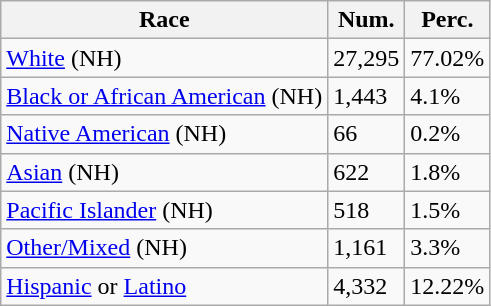<table class="wikitable">
<tr>
<th>Race</th>
<th>Num.</th>
<th>Perc.</th>
</tr>
<tr>
<td><a href='#'>White</a> (NH)</td>
<td>27,295</td>
<td>77.02%</td>
</tr>
<tr>
<td><a href='#'>Black or African American</a> (NH)</td>
<td>1,443</td>
<td>4.1%</td>
</tr>
<tr>
<td><a href='#'>Native American</a> (NH)</td>
<td>66</td>
<td>0.2%</td>
</tr>
<tr>
<td><a href='#'>Asian</a> (NH)</td>
<td>622</td>
<td>1.8%</td>
</tr>
<tr>
<td><a href='#'>Pacific Islander</a> (NH)</td>
<td>518</td>
<td>1.5%</td>
</tr>
<tr>
<td><a href='#'>Other/Mixed</a> (NH)</td>
<td>1,161</td>
<td>3.3%</td>
</tr>
<tr>
<td><a href='#'>Hispanic</a> or <a href='#'>Latino</a></td>
<td>4,332</td>
<td>12.22%</td>
</tr>
</table>
